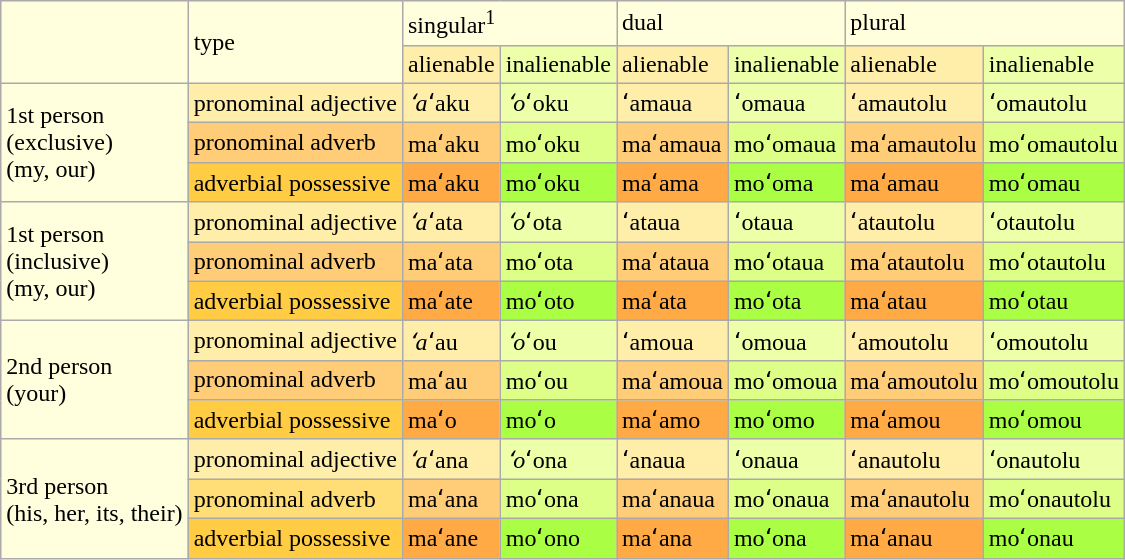<table class="wikitable" style="background:#ffd;">
<tr>
<td rowspan="2"></td>
<td rowspan="2">type</td>
<td colspan="2">singular<sup>1</sup></td>
<td colspan="2">dual</td>
<td colspan="2">plural</td>
</tr>
<tr>
<td style="background:#fea;">alienable</td>
<td style="background:#efa;">inalienable</td>
<td style="background:#fea;">alienable</td>
<td style="background:#efa;">inalienable</td>
<td style="background:#fea;">alienable</td>
<td style="background:#efa;">inalienable</td>
</tr>
<tr>
<td rowspan="3">1st person<br>(exclusive)<br>(my, our)</td>
<td style="background:#fea;">pronominal adjective</td>
<td style="background:#fea;"><em>ʻa</em>ʻaku</td>
<td style="background:#efa;"><em>ʻo</em>ʻoku</td>
<td style="background:#fea;">ʻamaua</td>
<td style="background:#efa;">ʻomaua</td>
<td style="background:#fea;">ʻamautolu</td>
<td style="background:#efa;">ʻomautolu</td>
</tr>
<tr>
<td style="background:#fc7;">pronominal adverb</td>
<td style="background:#fc7;">maʻaku</td>
<td style="background:#ddff88;">moʻoku</td>
<td style="background:#fc7;">maʻamaua</td>
<td style="background:#ddff88;">moʻomaua</td>
<td style="background:#fc7;">maʻamautolu</td>
<td style="background:#ddff88;">moʻomautolu</td>
</tr>
<tr>
<td style="background:#fc4;">adverbial possessive</td>
<td style="background:#fa4;">maʻaku</td>
<td style="background:#af4;">moʻoku</td>
<td style="background:#fa4;">maʻama</td>
<td style="background:#af4;">moʻoma</td>
<td style="background:#fa4;">maʻamau</td>
<td style="background:#af4;">moʻomau</td>
</tr>
<tr>
<td rowspan="3">1st person<br>(inclusive)<br>(my, our)</td>
<td style="background:#fea;">pronominal adjective</td>
<td style="background:#fea;"><em>ʻa</em>ʻata</td>
<td style="background:#efa;"><em>ʻo</em>ʻota</td>
<td style="background:#fea;">ʻataua</td>
<td style="background:#efa;">ʻotaua</td>
<td style="background:#fea;">ʻatautolu</td>
<td style="background:#efa;">ʻotautolu</td>
</tr>
<tr>
<td style="background:#fc7;">pronominal adverb</td>
<td style="background:#fc7;">maʻata</td>
<td style="background:#ddff88;">moʻota</td>
<td style="background:#fc7;">maʻataua</td>
<td style="background:#ddff88;">moʻotaua</td>
<td style="background:#fc7;">maʻatautolu</td>
<td style="background:#ddff88;">moʻotautolu</td>
</tr>
<tr>
<td style="background:#fc4;">adverbial possessive</td>
<td style="background:#fa4;">maʻate</td>
<td style="background:#af4;">moʻoto</td>
<td style="background:#fa4;">maʻata</td>
<td style="background:#af4;">moʻota</td>
<td style="background:#fa4;">maʻatau</td>
<td style="background:#af4;">moʻotau</td>
</tr>
<tr>
<td rowspan="3">2nd person<br>(your)</td>
<td style="background:#fea;">pronominal adjective</td>
<td style="background:#fea;"><em>ʻa</em>ʻau</td>
<td style="background:#efa;"><em>ʻo</em>ʻou</td>
<td style="background:#fea;">ʻamoua</td>
<td style="background:#efa;">ʻomoua</td>
<td style="background:#fea;">ʻamoutolu</td>
<td style="background:#efa;">ʻomoutolu</td>
</tr>
<tr>
<td style="background:#fc7;">pronominal adverb</td>
<td style="background:#fc7;">maʻau</td>
<td style="background:#ddff88;">moʻou</td>
<td style="background:#fc7;">maʻamoua</td>
<td style="background:#ddff88;">moʻomoua</td>
<td style="background:#fc7;">maʻamoutolu</td>
<td style="background:#ddff88;">moʻomoutolu</td>
</tr>
<tr>
<td style="background:#fc4;">adverbial possessive</td>
<td style="background:#fa4;">maʻo</td>
<td style="background:#af4;">moʻo</td>
<td style="background:#fa4;">maʻamo</td>
<td style="background:#af4;">moʻomo</td>
<td style="background:#fa4;">maʻamou</td>
<td style="background:#af4;">moʻomou</td>
</tr>
<tr>
<td rowspan="3">3rd person<br>(his, her, its, their)</td>
<td style="background:#fea;">pronominal adjective</td>
<td style="background:#fea;"><em>ʻa</em>ʻana</td>
<td style="background:#efa;"><em>ʻo</em>ʻona</td>
<td style="background:#fea;">ʻanaua</td>
<td style="background:#efa;">ʻonaua</td>
<td style="background:#fea;">ʻanautolu</td>
<td style="background:#efa;">ʻonautolu</td>
</tr>
<tr>
<td style="background:#fd7;">pronominal adverb</td>
<td style="background:#fc7;">maʻana</td>
<td style="background:#ddff88;">moʻona</td>
<td style="background:#fc7;">maʻanaua</td>
<td style="background:#ddff88;">moʻonaua</td>
<td style="background:#fc7;">maʻanautolu</td>
<td style="background:#ddff88;">moʻonautolu</td>
</tr>
<tr>
<td style="background:#fc4;">adverbial possessive</td>
<td style="background:#fa4;">maʻane</td>
<td style="background:#af4;">moʻono</td>
<td style="background:#fa4;">maʻana</td>
<td style="background:#af4;">moʻona</td>
<td style="background:#fa4;">maʻanau</td>
<td style="background:#af4;">moʻonau</td>
</tr>
</table>
